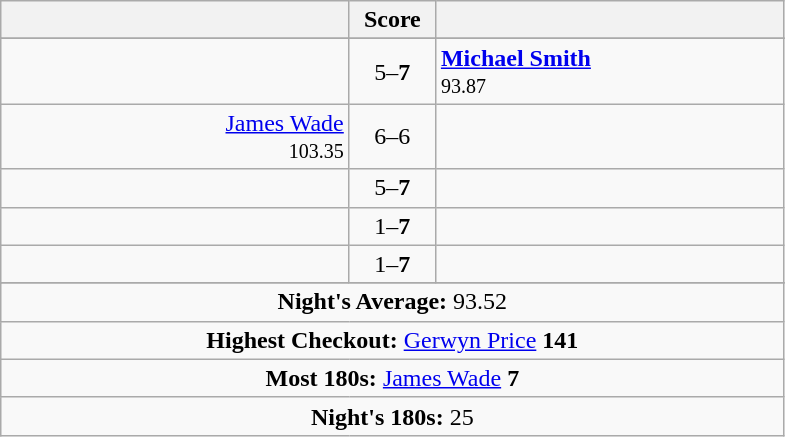<table class=wikitable style="text-align:center">
<tr>
<th width=225></th>
<th width=50>Score</th>
<th width=225></th>
</tr>
<tr align=center>
</tr>
<tr align=left>
<td align=right></td>
<td align=center>5–<strong>7</strong></td>
<td> <strong><a href='#'>Michael Smith</a></strong> <br><small><span>93.87</span></small></td>
</tr>
<tr align=left>
<td align=right><a href='#'>James Wade</a>  <br><small><span>103.35</span></small></td>
<td align=center>6–6</td>
<td></td>
</tr>
<tr align=left>
<td align=right></td>
<td align=center>5–<strong>7</strong></td>
<td></td>
</tr>
<tr align=left>
<td align=right></td>
<td align=center>1–<strong>7</strong></td>
<td></td>
</tr>
<tr align=left>
<td align=right></td>
<td align=center>1–<strong>7</strong></td>
<td></td>
</tr>
<tr align=center>
</tr>
<tr align=center>
<td colspan="3"><strong>Night's Average:</strong> 93.52</td>
</tr>
<tr align=center>
<td colspan="3"><strong>Highest Checkout:</strong>  <a href='#'>Gerwyn Price</a> <strong>141</strong></td>
</tr>
<tr align=center>
<td colspan="3"><strong>Most 180s:</strong>  <a href='#'>James Wade</a> <strong>7</strong></td>
</tr>
<tr align=center>
<td colspan="3"><strong>Night's 180s:</strong> 25</td>
</tr>
</table>
